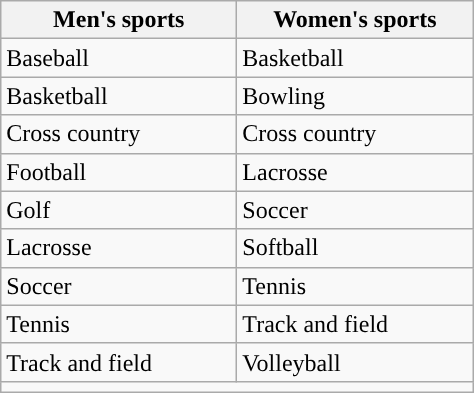<table class="wikitable"; style= "text-align: ">
<tr>
<th width=150px>Men's sports</th>
<th width=150px>Women's sports</th>
</tr>
<tr>
<td>Baseball</td>
<td>Basketball</td>
</tr>
<tr>
<td>Basketball</td>
<td>Bowling</td>
</tr>
<tr>
<td>Cross country</td>
<td>Cross country</td>
</tr>
<tr>
<td>Football</td>
<td>Lacrosse</td>
</tr>
<tr>
<td>Golf</td>
<td>Soccer</td>
</tr>
<tr>
<td>Lacrosse</td>
<td>Softball</td>
</tr>
<tr>
<td>Soccer</td>
<td>Tennis</td>
</tr>
<tr>
<td>Tennis</td>
<td>Track and field</td>
</tr>
<tr>
<td>Track and field</td>
<td>Volleyball</td>
</tr>
<tr>
<td colspan="2"></td>
</tr>
</table>
